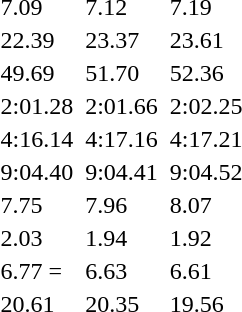<table>
<tr>
<td></td>
<td></td>
<td>7.09 </td>
<td></td>
<td>7.12</td>
<td></td>
<td>7.19</td>
</tr>
<tr>
<td></td>
<td></td>
<td>22.39 </td>
<td></td>
<td>23.37</td>
<td></td>
<td>23.61</td>
</tr>
<tr>
<td></td>
<td></td>
<td>49.69</td>
<td></td>
<td>51.70</td>
<td></td>
<td>52.36</td>
</tr>
<tr>
<td></td>
<td></td>
<td>2:01.28</td>
<td></td>
<td>2:01.66</td>
<td></td>
<td>2:02.25</td>
</tr>
<tr>
<td></td>
<td></td>
<td>4:16.14</td>
<td></td>
<td>4:17.16</td>
<td></td>
<td>4:17.21</td>
</tr>
<tr>
<td></td>
<td></td>
<td>9:04.40</td>
<td></td>
<td>9:04.41</td>
<td></td>
<td>9:04.52</td>
</tr>
<tr>
<td></td>
<td></td>
<td>7.75 </td>
<td></td>
<td>7.96</td>
<td></td>
<td>8.07</td>
</tr>
<tr>
<td></td>
<td></td>
<td>2.03 </td>
<td></td>
<td>1.94</td>
<td></td>
<td>1.92</td>
</tr>
<tr>
<td></td>
<td></td>
<td>6.77 =</td>
<td></td>
<td>6.63</td>
<td></td>
<td>6.61</td>
</tr>
<tr>
<td></td>
<td></td>
<td>20.61</td>
<td></td>
<td>20.35</td>
<td></td>
<td>19.56</td>
</tr>
</table>
